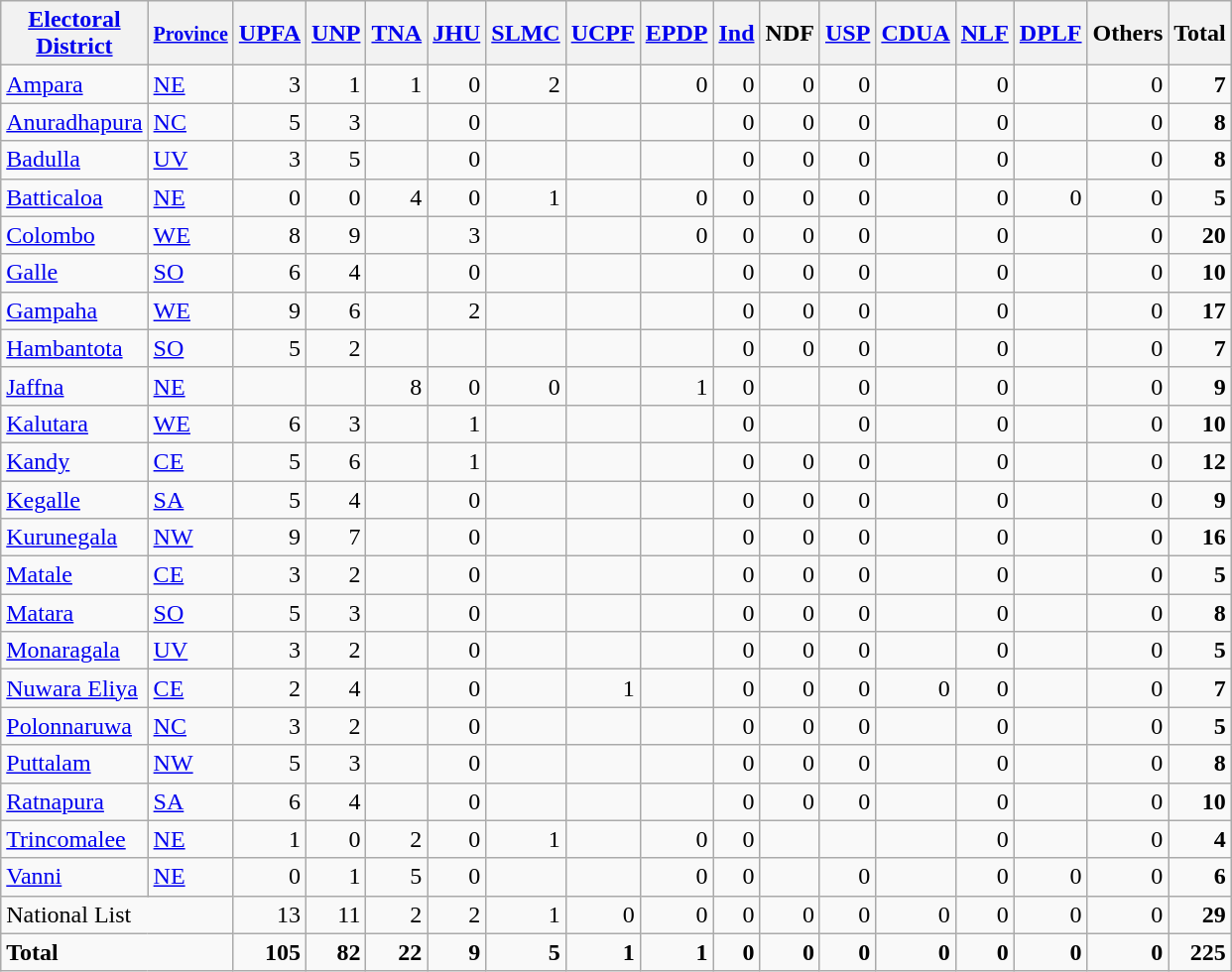<table class="wikitable sortable" border="1" style="text-align:right;">
<tr>
<th><a href='#'>Electoral<br>District</a></th>
<th><small><a href='#'>Province</a><br></small></th>
<th><a href='#'>UPFA</a><br></th>
<th><a href='#'>UNP</a><br></th>
<th><a href='#'>TNA</a><br></th>
<th><a href='#'>JHU</a><br></th>
<th><a href='#'>SLMC</a><br></th>
<th><a href='#'>UCPF</a><br></th>
<th><a href='#'>EPDP</a><br></th>
<th><a href='#'>Ind</a><br></th>
<th>NDF<br></th>
<th><a href='#'>USP</a><br></th>
<th><a href='#'>CDUA</a><br></th>
<th><a href='#'>NLF</a><br></th>
<th><a href='#'>DPLF</a><br></th>
<th>Others<br></th>
<th>Total<br></th>
</tr>
<tr>
<td align=left><a href='#'>Ampara</a></td>
<td align=left><a href='#'>NE</a></td>
<td>3</td>
<td>1</td>
<td>1</td>
<td>0</td>
<td>2</td>
<td></td>
<td>0</td>
<td>0</td>
<td>0</td>
<td>0</td>
<td></td>
<td>0</td>
<td></td>
<td>0</td>
<td><strong>7</strong></td>
</tr>
<tr>
<td align=left><a href='#'>Anuradhapura</a></td>
<td align=left><a href='#'>NC</a></td>
<td>5</td>
<td>3</td>
<td></td>
<td>0</td>
<td></td>
<td></td>
<td></td>
<td>0</td>
<td>0</td>
<td>0</td>
<td></td>
<td>0</td>
<td></td>
<td>0</td>
<td><strong>8</strong></td>
</tr>
<tr>
<td align=left><a href='#'>Badulla</a></td>
<td align=left><a href='#'>UV</a></td>
<td>3</td>
<td>5</td>
<td></td>
<td>0</td>
<td></td>
<td></td>
<td></td>
<td>0</td>
<td>0</td>
<td>0</td>
<td></td>
<td>0</td>
<td></td>
<td>0</td>
<td><strong>8</strong></td>
</tr>
<tr>
<td align=left><a href='#'>Batticaloa</a></td>
<td align=left><a href='#'>NE</a></td>
<td>0</td>
<td>0</td>
<td>4</td>
<td>0</td>
<td>1</td>
<td></td>
<td>0</td>
<td>0</td>
<td>0</td>
<td>0</td>
<td></td>
<td>0</td>
<td>0</td>
<td>0</td>
<td><strong>5</strong></td>
</tr>
<tr>
<td align=left><a href='#'>Colombo</a></td>
<td align=left><a href='#'>WE</a></td>
<td>8</td>
<td>9</td>
<td></td>
<td>3</td>
<td></td>
<td></td>
<td>0</td>
<td>0</td>
<td>0</td>
<td>0</td>
<td></td>
<td>0</td>
<td></td>
<td>0</td>
<td><strong>20</strong></td>
</tr>
<tr>
<td align=left><a href='#'>Galle</a></td>
<td align=left><a href='#'>SO</a></td>
<td>6</td>
<td>4</td>
<td></td>
<td>0</td>
<td></td>
<td></td>
<td></td>
<td>0</td>
<td>0</td>
<td>0</td>
<td></td>
<td>0</td>
<td></td>
<td>0</td>
<td><strong>10</strong></td>
</tr>
<tr>
<td align=left><a href='#'>Gampaha</a></td>
<td align=left><a href='#'>WE</a></td>
<td>9</td>
<td>6</td>
<td></td>
<td>2</td>
<td></td>
<td></td>
<td></td>
<td>0</td>
<td>0</td>
<td>0</td>
<td></td>
<td>0</td>
<td></td>
<td>0</td>
<td><strong>17</strong></td>
</tr>
<tr>
<td align=left><a href='#'>Hambantota</a></td>
<td align=left><a href='#'>SO</a></td>
<td>5</td>
<td>2</td>
<td></td>
<td></td>
<td></td>
<td></td>
<td></td>
<td>0</td>
<td>0</td>
<td>0</td>
<td></td>
<td>0</td>
<td></td>
<td>0</td>
<td><strong>7</strong></td>
</tr>
<tr>
<td align=left><a href='#'>Jaffna</a></td>
<td align=left><a href='#'>NE</a></td>
<td></td>
<td></td>
<td>8</td>
<td>0</td>
<td>0</td>
<td></td>
<td>1</td>
<td>0</td>
<td></td>
<td>0</td>
<td></td>
<td>0</td>
<td></td>
<td>0</td>
<td><strong>9</strong></td>
</tr>
<tr>
<td align=left><a href='#'>Kalutara</a></td>
<td align=left><a href='#'>WE</a></td>
<td>6</td>
<td>3</td>
<td></td>
<td>1</td>
<td></td>
<td></td>
<td></td>
<td>0</td>
<td></td>
<td>0</td>
<td></td>
<td>0</td>
<td></td>
<td>0</td>
<td><strong>10</strong></td>
</tr>
<tr>
<td align=left><a href='#'>Kandy</a></td>
<td align=left><a href='#'>CE</a></td>
<td>5</td>
<td>6</td>
<td></td>
<td>1</td>
<td></td>
<td></td>
<td></td>
<td>0</td>
<td>0</td>
<td>0</td>
<td></td>
<td>0</td>
<td></td>
<td>0</td>
<td><strong>12</strong></td>
</tr>
<tr>
<td align=left><a href='#'>Kegalle</a></td>
<td align=left><a href='#'>SA</a></td>
<td>5</td>
<td>4</td>
<td></td>
<td>0</td>
<td></td>
<td></td>
<td></td>
<td>0</td>
<td>0</td>
<td>0</td>
<td></td>
<td>0</td>
<td></td>
<td>0</td>
<td><strong>9</strong></td>
</tr>
<tr>
<td align=left><a href='#'>Kurunegala</a></td>
<td align=left><a href='#'>NW</a></td>
<td>9</td>
<td>7</td>
<td></td>
<td>0</td>
<td></td>
<td></td>
<td></td>
<td>0</td>
<td>0</td>
<td>0</td>
<td></td>
<td>0</td>
<td></td>
<td>0</td>
<td><strong>16</strong></td>
</tr>
<tr>
<td align=left><a href='#'>Matale</a></td>
<td align=left><a href='#'>CE</a></td>
<td>3</td>
<td>2</td>
<td></td>
<td>0</td>
<td></td>
<td></td>
<td></td>
<td>0</td>
<td>0</td>
<td>0</td>
<td></td>
<td>0</td>
<td></td>
<td>0</td>
<td><strong>5</strong></td>
</tr>
<tr>
<td align=left><a href='#'>Matara</a></td>
<td align=left><a href='#'>SO</a></td>
<td>5</td>
<td>3</td>
<td></td>
<td>0</td>
<td></td>
<td></td>
<td></td>
<td>0</td>
<td>0</td>
<td>0</td>
<td></td>
<td>0</td>
<td></td>
<td>0</td>
<td><strong>8</strong></td>
</tr>
<tr>
<td align=left><a href='#'>Monaragala</a></td>
<td align=left><a href='#'>UV</a></td>
<td>3</td>
<td>2</td>
<td></td>
<td>0</td>
<td></td>
<td></td>
<td></td>
<td>0</td>
<td>0</td>
<td>0</td>
<td></td>
<td>0</td>
<td></td>
<td>0</td>
<td><strong>5</strong></td>
</tr>
<tr>
<td align=left><a href='#'>Nuwara Eliya</a></td>
<td align=left><a href='#'>CE</a></td>
<td>2</td>
<td>4</td>
<td></td>
<td>0</td>
<td></td>
<td>1</td>
<td></td>
<td>0</td>
<td>0</td>
<td>0</td>
<td>0</td>
<td>0</td>
<td></td>
<td>0</td>
<td><strong>7</strong></td>
</tr>
<tr>
<td align=left><a href='#'>Polonnaruwa</a></td>
<td align=left><a href='#'>NC</a></td>
<td>3</td>
<td>2</td>
<td></td>
<td>0</td>
<td></td>
<td></td>
<td></td>
<td>0</td>
<td>0</td>
<td>0</td>
<td></td>
<td>0</td>
<td></td>
<td>0</td>
<td><strong>5</strong></td>
</tr>
<tr>
<td align=left><a href='#'>Puttalam</a></td>
<td align=left><a href='#'>NW</a></td>
<td>5</td>
<td>3</td>
<td></td>
<td>0</td>
<td></td>
<td></td>
<td></td>
<td>0</td>
<td>0</td>
<td>0</td>
<td></td>
<td>0</td>
<td></td>
<td>0</td>
<td><strong>8</strong></td>
</tr>
<tr>
<td align=left><a href='#'>Ratnapura</a></td>
<td align=left><a href='#'>SA</a></td>
<td>6</td>
<td>4</td>
<td></td>
<td>0</td>
<td></td>
<td></td>
<td></td>
<td>0</td>
<td>0</td>
<td>0</td>
<td></td>
<td>0</td>
<td></td>
<td>0</td>
<td><strong>10</strong></td>
</tr>
<tr>
<td align=left><a href='#'>Trincomalee</a></td>
<td align=left><a href='#'>NE</a></td>
<td>1</td>
<td>0</td>
<td>2</td>
<td>0</td>
<td>1</td>
<td></td>
<td>0</td>
<td>0</td>
<td></td>
<td></td>
<td></td>
<td>0</td>
<td></td>
<td>0</td>
<td><strong>4</strong></td>
</tr>
<tr>
<td align=left><a href='#'>Vanni</a></td>
<td align=left><a href='#'>NE</a></td>
<td>0</td>
<td>1</td>
<td>5</td>
<td>0</td>
<td></td>
<td></td>
<td>0</td>
<td>0</td>
<td></td>
<td>0</td>
<td></td>
<td>0</td>
<td>0</td>
<td>0</td>
<td><strong>6</strong></td>
</tr>
<tr>
<td align=left colspan=2>National List</td>
<td>13</td>
<td>11</td>
<td>2</td>
<td>2</td>
<td>1</td>
<td>0</td>
<td>0</td>
<td>0</td>
<td>0</td>
<td>0</td>
<td>0</td>
<td>0</td>
<td>0</td>
<td>0</td>
<td><strong>29</strong></td>
</tr>
<tr class="sortbottom">
<td align=left colspan=2><strong>Total</strong></td>
<td><strong>105</strong></td>
<td><strong>82</strong></td>
<td><strong>22</strong></td>
<td><strong>9</strong></td>
<td><strong>5</strong></td>
<td><strong>1</strong></td>
<td><strong>1</strong></td>
<td><strong>0</strong></td>
<td><strong>0</strong></td>
<td><strong>0</strong></td>
<td><strong>0</strong></td>
<td><strong>0</strong></td>
<td><strong>0</strong></td>
<td><strong>0</strong></td>
<td><strong>225</strong></td>
</tr>
</table>
